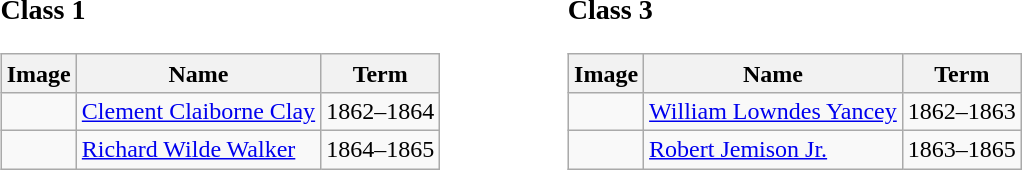<table width=60% |>
<tr>
<td width=30% valign=top><br><h3>Class 1</h3><table class="wikitable sortable">
<tr>
<th>Image</th>
<th>Name</th>
<th>Term</th>
</tr>
<tr>
<td></td>
<td><a href='#'>Clement Claiborne Clay</a></td>
<td>1862–1864</td>
</tr>
<tr>
<td></td>
<td><a href='#'>Richard Wilde Walker</a></td>
<td>1864–1865</td>
</tr>
</table>
</td>
<td width=30% valign=top><br><h3>Class 3</h3><table class="wikitable sortable">
<tr>
<th>Image</th>
<th>Name</th>
<th>Term</th>
</tr>
<tr>
<td></td>
<td><a href='#'>William Lowndes Yancey</a></td>
<td>1862–1863</td>
</tr>
<tr>
<td></td>
<td><a href='#'>Robert Jemison Jr.</a></td>
<td>1863–1865</td>
</tr>
</table>
</td>
</tr>
</table>
